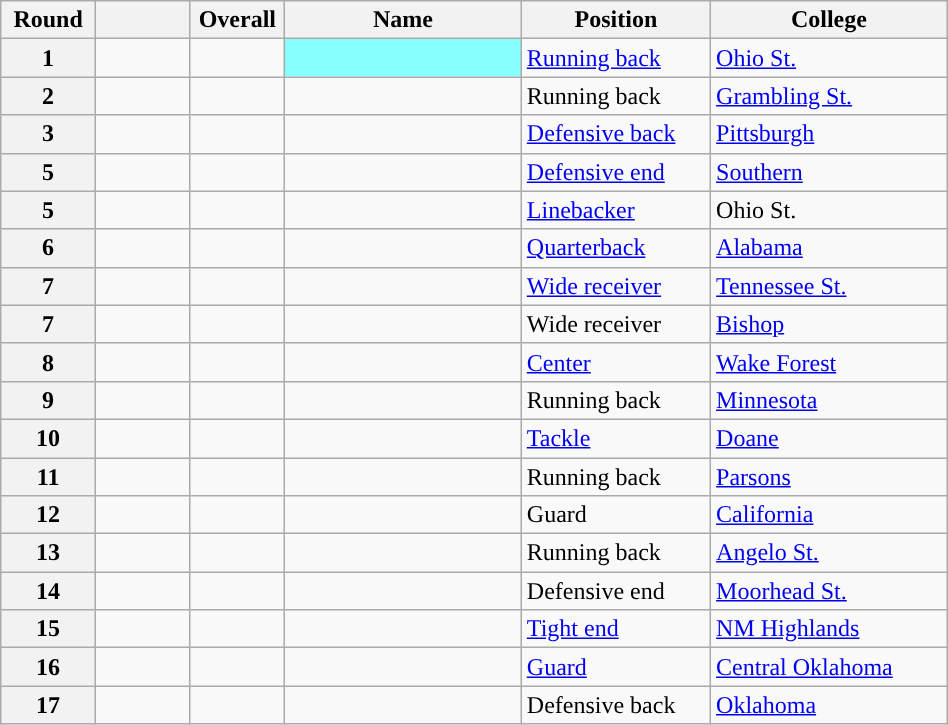<table class="wikitable sortable" style="width: 50%;">
<tr>
<th scope="col" style="width: 10%;">Round</th>
<th scope="col" style="width: 10%;"></th>
<th scope="col" style="width: 10%;">Overall</th>
<th scope="col" style="width: 25%;">Name</th>
<th scope="col" style="width: 20%;">Position</th>
<th scope="col" style="width: 25%;">College</th>
</tr>
<tr>
<th scope="row">1</th>
<td></td>
<td></td>
<td style="background:#88FFFF;"> <sup></sup></td>
<td><a href='#'>Running back</a></td>
<td><a href='#'>Ohio St.</a></td>
</tr>
<tr>
<th scope="row">2</th>
<td></td>
<td></td>
<td></td>
<td>Running back</td>
<td><a href='#'>Grambling St.</a></td>
</tr>
<tr>
<th scope="row">3</th>
<td></td>
<td></td>
<td></td>
<td><a href='#'>Defensive back</a></td>
<td><a href='#'>Pittsburgh</a></td>
</tr>
<tr>
<th scope="row">5</th>
<td></td>
<td></td>
<td></td>
<td><a href='#'>Defensive end</a></td>
<td><a href='#'>Southern</a></td>
</tr>
<tr>
<th scope="row">5</th>
<td></td>
<td></td>
<td></td>
<td><a href='#'>Linebacker</a></td>
<td>Ohio St.</td>
</tr>
<tr>
<th scope="row">6</th>
<td></td>
<td></td>
<td></td>
<td><a href='#'>Quarterback</a></td>
<td><a href='#'>Alabama</a></td>
</tr>
<tr>
<th scope="row">7</th>
<td></td>
<td></td>
<td></td>
<td><a href='#'>Wide receiver</a></td>
<td><a href='#'>Tennessee St.</a></td>
</tr>
<tr>
<th scope="row">7</th>
<td></td>
<td></td>
<td></td>
<td>Wide receiver</td>
<td><a href='#'>Bishop</a></td>
</tr>
<tr>
<th scope="row">8</th>
<td></td>
<td></td>
<td></td>
<td><a href='#'>Center</a></td>
<td><a href='#'>Wake Forest</a></td>
</tr>
<tr>
<th scope="row">9</th>
<td></td>
<td></td>
<td></td>
<td>Running back</td>
<td><a href='#'>Minnesota</a></td>
</tr>
<tr>
<th scope="row">10</th>
<td></td>
<td></td>
<td></td>
<td><a href='#'>Tackle</a></td>
<td><a href='#'>Doane</a></td>
</tr>
<tr>
<th scope="row">11</th>
<td></td>
<td></td>
<td></td>
<td>Running back</td>
<td><a href='#'>Parsons</a></td>
</tr>
<tr>
<th scope="row">12</th>
<td></td>
<td></td>
<td></td>
<td>Guard</td>
<td><a href='#'>California</a></td>
</tr>
<tr>
<th scope="row">13</th>
<td></td>
<td></td>
<td></td>
<td>Running back</td>
<td><a href='#'>Angelo St.</a></td>
</tr>
<tr>
<th scope="row">14</th>
<td></td>
<td></td>
<td></td>
<td>Defensive end</td>
<td><a href='#'>Moorhead St.</a></td>
</tr>
<tr>
<th scope="row">15</th>
<td></td>
<td></td>
<td></td>
<td><a href='#'>Tight end</a></td>
<td><a href='#'>NM Highlands</a></td>
</tr>
<tr>
<th scope="row">16</th>
<td></td>
<td></td>
<td></td>
<td><a href='#'>Guard</a></td>
<td><a href='#'>Central Oklahoma</a></td>
</tr>
<tr>
<th scope="row">17</th>
<td></td>
<td></td>
<td></td>
<td>Defensive back</td>
<td><a href='#'>Oklahoma</a></td>
</tr>
</table>
